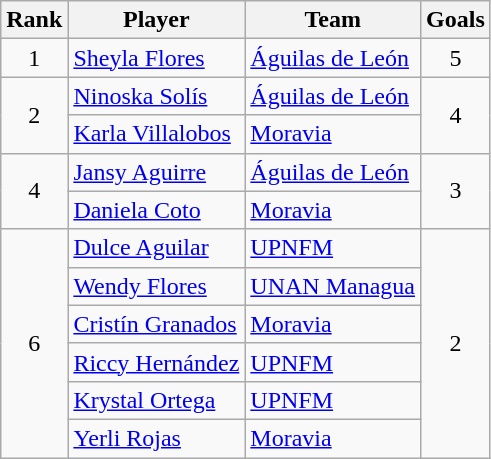<table class="wikitable">
<tr>
<th>Rank</th>
<th>Player</th>
<th>Team</th>
<th>Goals</th>
</tr>
<tr>
<td align=center>1</td>
<td> <a href='#'>Sheyla Flores</a></td>
<td> <a href='#'>Águilas de León</a></td>
<td align=center>5</td>
</tr>
<tr>
<td align=center rowspan=2>2</td>
<td> <a href='#'>Ninoska Solís</a></td>
<td> <a href='#'>Águilas de León</a></td>
<td align=center rowspan=2>4</td>
</tr>
<tr>
<td> <a href='#'>Karla Villalobos</a></td>
<td> <a href='#'>Moravia</a></td>
</tr>
<tr>
<td align=center rowspan=2>4</td>
<td> <a href='#'>Jansy Aguirre</a></td>
<td> <a href='#'>Águilas de León</a></td>
<td align=center rowspan=2>3</td>
</tr>
<tr>
<td> <a href='#'>Daniela Coto</a></td>
<td> <a href='#'>Moravia</a></td>
</tr>
<tr>
<td align=center rowspan=6>6</td>
<td> <a href='#'>Dulce Aguilar</a></td>
<td> <a href='#'>UPNFM</a></td>
<td align=center rowspan=6>2</td>
</tr>
<tr>
<td> <a href='#'>Wendy Flores</a></td>
<td> <a href='#'>UNAN Managua</a></td>
</tr>
<tr>
<td> <a href='#'>Cristín Granados</a></td>
<td> <a href='#'>Moravia</a></td>
</tr>
<tr>
<td> <a href='#'>Riccy Hernández</a></td>
<td> <a href='#'>UPNFM</a></td>
</tr>
<tr>
<td> <a href='#'>Krystal Ortega</a></td>
<td> <a href='#'>UPNFM</a></td>
</tr>
<tr>
<td> <a href='#'>Yerli Rojas</a></td>
<td> <a href='#'>Moravia</a></td>
</tr>
</table>
